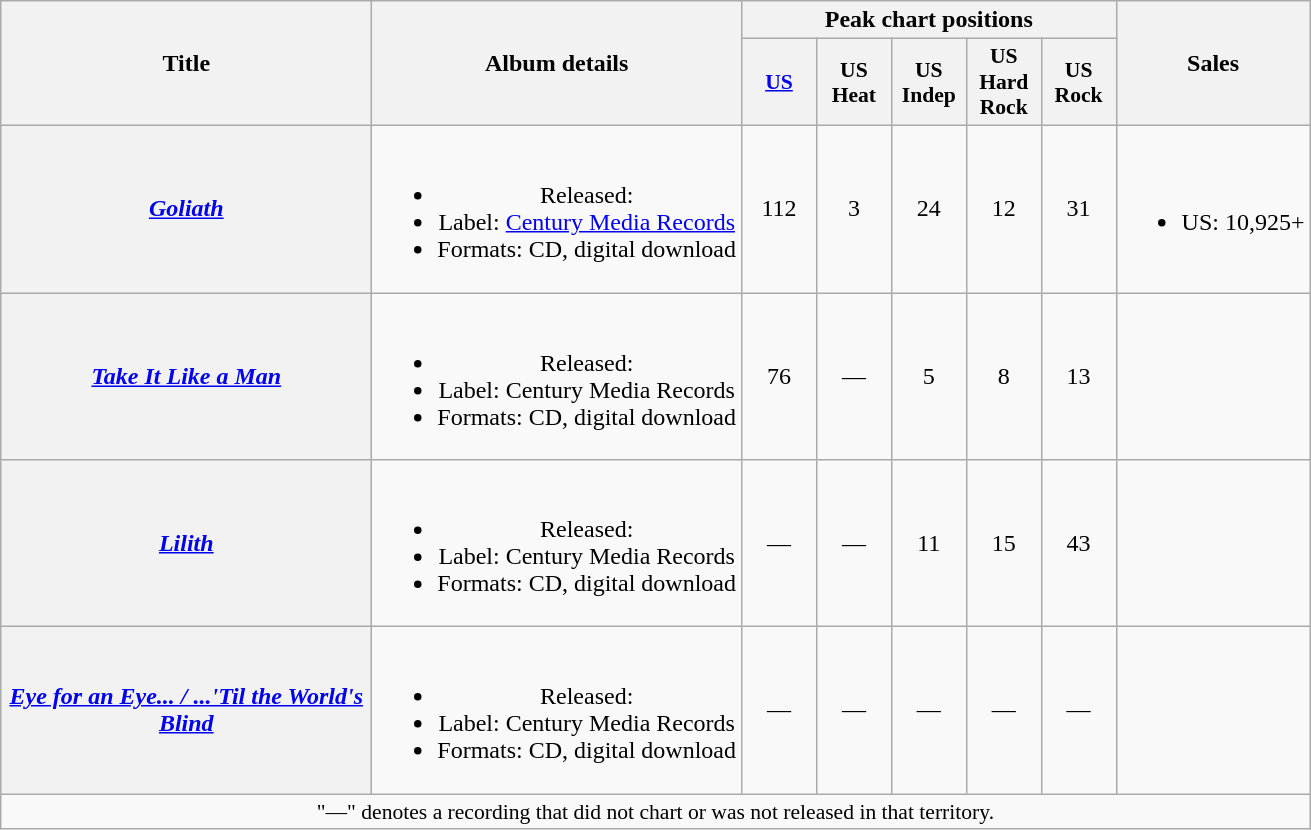<table class="wikitable plainrowheaders" style="text-align:center;">
<tr>
<th scope="col" rowspan="2" style="width:15em;">Title</th>
<th scope="col" rowspan="2">Album details</th>
<th scope="col" colspan="5">Peak chart positions</th>
<th scope="col" rowspan="2">Sales</th>
</tr>
<tr>
<th scope="col" style="width:3em;font-size:90%;"><a href='#'>US</a><br></th>
<th scope="col" style="width:3em;font-size:90%;">US Heat<br></th>
<th scope="col" style="width:3em;font-size:90%;">US Indep<br></th>
<th scope="col" style="width:3em;font-size:90%;">US Hard Rock<br></th>
<th scope="col" style="width:3em;font-size:90%;">US Rock<br></th>
</tr>
<tr>
<th scope="row"><em><a href='#'>Goliath</a></em></th>
<td><br><ul><li>Released: </li><li>Label: <a href='#'>Century Media Records</a></li><li>Formats: CD, digital download</li></ul></td>
<td>112</td>
<td>3</td>
<td>24</td>
<td>12</td>
<td>31</td>
<td><br><ul><li>US: 10,925+</li></ul></td>
</tr>
<tr>
<th scope="row"><em><a href='#'>Take It Like a Man</a></em></th>
<td><br><ul><li>Released: </li><li>Label: Century Media Records</li><li>Formats: CD, digital download</li></ul></td>
<td>76</td>
<td>—</td>
<td>5</td>
<td>8</td>
<td>13</td>
<td></td>
</tr>
<tr>
<th scope="row"><em><a href='#'>Lilith</a></em></th>
<td><br><ul><li>Released: </li><li>Label: Century Media Records</li><li>Formats: CD, digital download</li></ul></td>
<td>—</td>
<td>—</td>
<td>11</td>
<td>15</td>
<td>43</td>
<td></td>
</tr>
<tr>
<th scope="row"><em><a href='#'>Eye for an Eye... / ...'Til the World's Blind</a></em></th>
<td><br><ul><li>Released: </li><li>Label: Century Media Records</li><li>Formats: CD, digital download</li></ul></td>
<td>—</td>
<td>—</td>
<td>—</td>
<td>—</td>
<td>—</td>
<td></td>
</tr>
<tr>
<td colspan="10" style="font-size:90%">"—" denotes a recording that did not chart or was not released in that territory.</td>
</tr>
</table>
